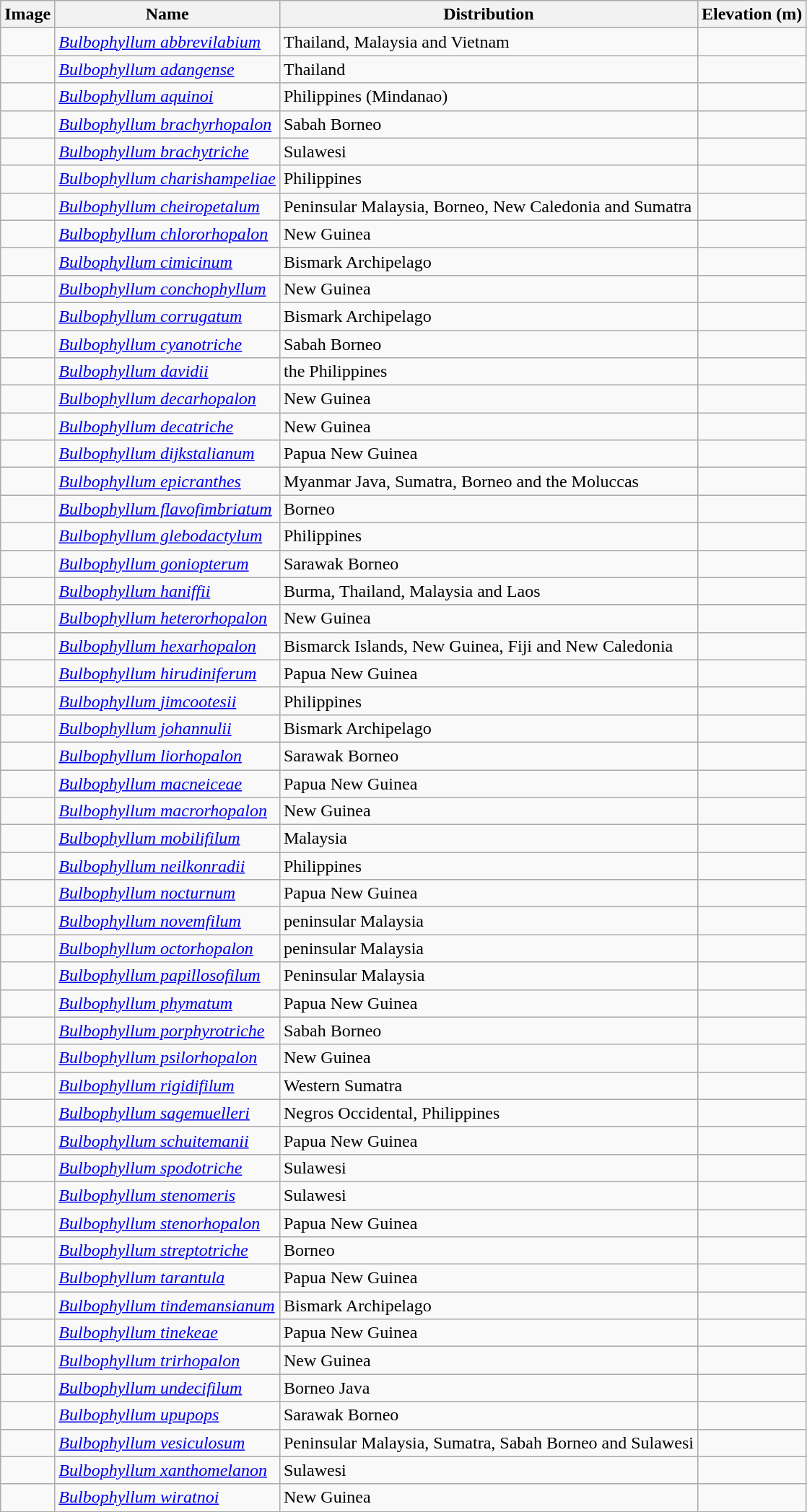<table class="wikitable collapsible">
<tr>
<th>Image</th>
<th>Name</th>
<th>Distribution</th>
<th>Elevation (m)</th>
</tr>
<tr>
<td></td>
<td><em><a href='#'>Bulbophyllum abbrevilabium</a></em> </td>
<td>Thailand, Malaysia and Vietnam</td>
<td></td>
</tr>
<tr>
<td></td>
<td><em><a href='#'>Bulbophyllum adangense</a></em> </td>
<td>Thailand</td>
<td></td>
</tr>
<tr>
<td></td>
<td><em><a href='#'>Bulbophyllum aquinoi</a></em> </td>
<td>Philippines (Mindanao)</td>
<td></td>
</tr>
<tr>
<td></td>
<td><em><a href='#'>Bulbophyllum brachyrhopalon</a></em> </td>
<td>Sabah Borneo</td>
<td></td>
</tr>
<tr>
<td></td>
<td><em><a href='#'>Bulbophyllum brachytriche</a></em> </td>
<td>Sulawesi</td>
<td></td>
</tr>
<tr>
<td></td>
<td><em><a href='#'>Bulbophyllum charishampeliae</a></em> </td>
<td>Philippines</td>
<td></td>
</tr>
<tr>
<td></td>
<td><em><a href='#'>Bulbophyllum cheiropetalum</a></em> </td>
<td>Peninsular Malaysia, Borneo, New Caledonia and Sumatra</td>
<td></td>
</tr>
<tr>
<td></td>
<td><em><a href='#'>Bulbophyllum chlororhopalon</a></em> </td>
<td>New Guinea</td>
<td></td>
</tr>
<tr>
<td></td>
<td><em><a href='#'>Bulbophyllum cimicinum</a></em> </td>
<td>Bismark Archipelago</td>
<td></td>
</tr>
<tr>
<td></td>
<td><em><a href='#'>Bulbophyllum conchophyllum</a></em> </td>
<td>New Guinea</td>
<td></td>
</tr>
<tr>
<td></td>
<td><em><a href='#'>Bulbophyllum corrugatum</a></em> </td>
<td>Bismark Archipelago</td>
<td></td>
</tr>
<tr>
<td></td>
<td><em><a href='#'>Bulbophyllum cyanotriche</a></em> </td>
<td>Sabah Borneo</td>
<td></td>
</tr>
<tr>
<td></td>
<td><em><a href='#'>Bulbophyllum davidii</a></em> </td>
<td>the Philippines</td>
<td></td>
</tr>
<tr>
<td></td>
<td><em><a href='#'>Bulbophyllum decarhopalon</a></em> </td>
<td>New Guinea</td>
<td></td>
</tr>
<tr>
<td></td>
<td><em><a href='#'>Bulbophyllum decatriche</a></em> </td>
<td>New Guinea</td>
<td></td>
</tr>
<tr>
<td></td>
<td><em><a href='#'>Bulbophyllum dijkstalianum</a></em> </td>
<td>Papua New Guinea</td>
<td></td>
</tr>
<tr>
<td></td>
<td><em><a href='#'>Bulbophyllum epicranthes</a></em> </td>
<td>Myanmar Java, Sumatra, Borneo and the Moluccas</td>
<td></td>
</tr>
<tr>
<td></td>
<td><em><a href='#'>Bulbophyllum flavofimbriatum</a></em> </td>
<td>Borneo</td>
<td></td>
</tr>
<tr>
<td></td>
<td><em><a href='#'>Bulbophyllum glebodactylum</a></em> </td>
<td>Philippines</td>
<td></td>
</tr>
<tr>
<td></td>
<td><em><a href='#'>Bulbophyllum goniopterum</a></em> </td>
<td>Sarawak Borneo</td>
<td></td>
</tr>
<tr>
<td></td>
<td><em><a href='#'>Bulbophyllum haniffii</a></em> </td>
<td>Burma, Thailand, Malaysia and Laos</td>
<td></td>
</tr>
<tr>
<td></td>
<td><em><a href='#'>Bulbophyllum heterorhopalon</a></em> </td>
<td>New Guinea</td>
<td></td>
</tr>
<tr>
<td></td>
<td><em><a href='#'>Bulbophyllum hexarhopalon</a></em> </td>
<td>Bismarck Islands, New Guinea, Fiji and New Caledonia</td>
<td></td>
</tr>
<tr>
<td></td>
<td><em><a href='#'>Bulbophyllum hirudiniferum</a></em> </td>
<td>Papua New Guinea</td>
<td></td>
</tr>
<tr>
<td></td>
<td><em><a href='#'>Bulbophyllum jimcootesii</a></em> </td>
<td>Philippines</td>
<td></td>
</tr>
<tr>
<td></td>
<td><em><a href='#'>Bulbophyllum johannulii</a></em> </td>
<td>Bismark Archipelago</td>
<td></td>
</tr>
<tr>
<td></td>
<td><em><a href='#'>Bulbophyllum liorhopalon</a></em> </td>
<td>Sarawak Borneo</td>
<td></td>
</tr>
<tr>
<td></td>
<td><em><a href='#'>Bulbophyllum macneiceae</a></em> </td>
<td>Papua New Guinea</td>
<td></td>
</tr>
<tr>
<td></td>
<td><em><a href='#'>Bulbophyllum macrorhopalon</a></em> </td>
<td>New Guinea</td>
<td></td>
</tr>
<tr>
<td></td>
<td><em><a href='#'>Bulbophyllum mobilifilum</a></em> </td>
<td>Malaysia</td>
<td></td>
</tr>
<tr>
<td></td>
<td><em><a href='#'>Bulbophyllum neilkonradii</a></em> </td>
<td>Philippines</td>
<td></td>
</tr>
<tr>
<td></td>
<td><em><a href='#'>Bulbophyllum nocturnum</a></em> </td>
<td>Papua New Guinea</td>
<td></td>
</tr>
<tr>
<td></td>
<td><em><a href='#'>Bulbophyllum novemfilum</a></em> </td>
<td>peninsular Malaysia</td>
<td></td>
</tr>
<tr>
<td></td>
<td><em><a href='#'>Bulbophyllum octorhopalon</a></em> </td>
<td>peninsular Malaysia</td>
<td></td>
</tr>
<tr>
<td></td>
<td><em><a href='#'>Bulbophyllum papillosofilum</a></em> </td>
<td>Peninsular Malaysia</td>
<td></td>
</tr>
<tr>
<td></td>
<td><em><a href='#'>Bulbophyllum phymatum</a></em> </td>
<td>Papua New Guinea</td>
<td></td>
</tr>
<tr>
<td></td>
<td><em><a href='#'>Bulbophyllum porphyrotriche</a></em> </td>
<td>Sabah Borneo</td>
<td></td>
</tr>
<tr>
<td></td>
<td><em><a href='#'>Bulbophyllum psilorhopalon</a></em> </td>
<td>New Guinea</td>
<td></td>
</tr>
<tr>
<td></td>
<td><em><a href='#'>Bulbophyllum rigidifilum</a></em> </td>
<td>Western Sumatra</td>
<td></td>
</tr>
<tr>
<td></td>
<td><em><a href='#'>Bulbophyllum sagemuelleri</a></em> </td>
<td>Negros Occidental, Philippines</td>
<td></td>
</tr>
<tr>
<td></td>
<td><em><a href='#'>Bulbophyllum schuitemanii</a></em> </td>
<td>Papua New Guinea</td>
<td></td>
</tr>
<tr>
<td></td>
<td><em><a href='#'>Bulbophyllum spodotriche</a></em> </td>
<td>Sulawesi</td>
<td></td>
</tr>
<tr>
<td></td>
<td><em><a href='#'>Bulbophyllum stenomeris</a></em> </td>
<td>Sulawesi</td>
<td></td>
</tr>
<tr>
<td></td>
<td><em><a href='#'>Bulbophyllum stenorhopalon</a></em> </td>
<td>Papua New Guinea</td>
<td></td>
</tr>
<tr>
<td></td>
<td><em><a href='#'>Bulbophyllum streptotriche</a></em> </td>
<td>Borneo</td>
<td></td>
</tr>
<tr>
<td></td>
<td><em><a href='#'>Bulbophyllum tarantula</a></em> </td>
<td>Papua New Guinea</td>
<td></td>
</tr>
<tr>
<td></td>
<td><em><a href='#'>Bulbophyllum tindemansianum</a></em> </td>
<td>Bismark Archipelago</td>
<td></td>
</tr>
<tr>
<td></td>
<td><em><a href='#'>Bulbophyllum tinekeae</a></em> </td>
<td>Papua New Guinea</td>
<td></td>
</tr>
<tr>
<td></td>
<td><em><a href='#'>Bulbophyllum trirhopalon</a></em> </td>
<td>New Guinea</td>
<td></td>
</tr>
<tr>
<td></td>
<td><em><a href='#'>Bulbophyllum undecifilum</a></em> </td>
<td>Borneo Java</td>
<td></td>
</tr>
<tr>
<td></td>
<td><em><a href='#'>Bulbophyllum upupops</a></em> </td>
<td>Sarawak Borneo</td>
<td></td>
</tr>
<tr>
<td></td>
<td><em><a href='#'>Bulbophyllum vesiculosum</a></em> </td>
<td>Peninsular Malaysia, Sumatra, Sabah Borneo and Sulawesi</td>
<td></td>
</tr>
<tr>
<td></td>
<td><em><a href='#'>Bulbophyllum xanthomelanon</a></em> </td>
<td>Sulawesi</td>
<td></td>
</tr>
<tr>
<td></td>
<td><em><a href='#'>Bulbophyllum wiratnoi</a></em></td>
<td>New Guinea</td>
<td></td>
</tr>
</table>
